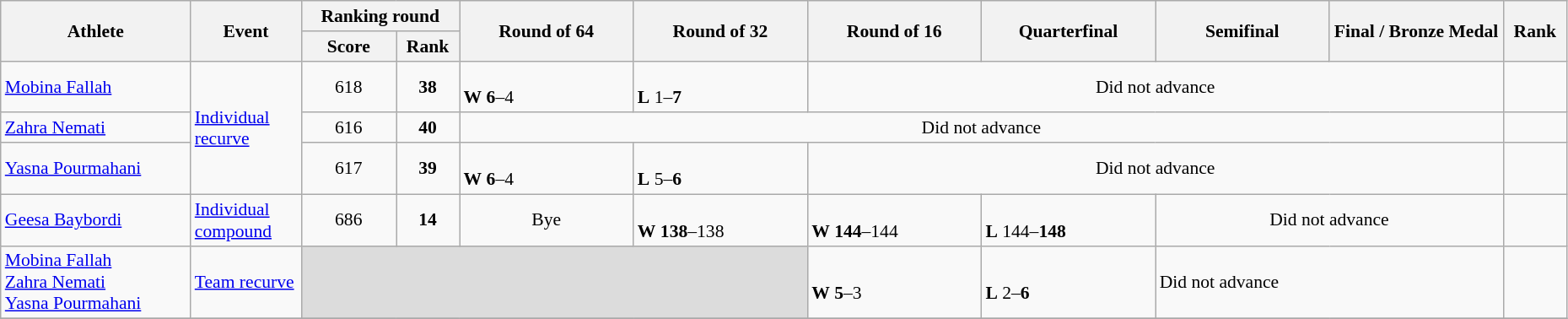<table class="wikitable" width="98%" style="text-align:left; font-size:90%">
<tr>
<th rowspan="2" width="12%">Athlete</th>
<th rowspan="2" width="7%">Event</th>
<th colspan="2">Ranking round</th>
<th rowspan="2" width="11%">Round of 64</th>
<th rowspan="2" width="11%">Round of 32</th>
<th rowspan="2" width="11%">Round of 16</th>
<th rowspan="2" width="11%">Quarterfinal</th>
<th rowspan="2" width="11%">Semifinal</th>
<th rowspan="2" width="11%">Final / Bronze Medal</th>
<th rowspan="2" width="4%">Rank</th>
</tr>
<tr>
<th width="6%">Score</th>
<th width="4%">Rank</th>
</tr>
<tr>
<td><a href='#'>Mobina Fallah</a></td>
<td rowspan=3><a href='#'>Individual recurve</a></td>
<td align=center>618</td>
<td align=center><strong>38</strong></td>
<td><br><strong>W</strong> <strong>6</strong>–4</td>
<td><br><strong>L</strong> 1–<strong>7</strong></td>
<td colspan=4 align=center>Did not advance</td>
<td align=center></td>
</tr>
<tr>
<td><a href='#'>Zahra Nemati</a></td>
<td align=center>616</td>
<td align=center><strong>40</strong></td>
<td colspan=6 align=center>Did not advance</td>
<td align=center></td>
</tr>
<tr>
<td><a href='#'>Yasna Pourmahani</a></td>
<td align=center>617</td>
<td align=center><strong>39</strong></td>
<td><br><strong>W</strong> <strong>6</strong>–4</td>
<td><br><strong>L</strong> 5–<strong>6</strong></td>
<td colspan=4 align=center>Did not advance</td>
<td align=center></td>
</tr>
<tr>
<td><a href='#'>Geesa Baybordi</a></td>
<td><a href='#'>Individual compound</a></td>
<td align=center>686</td>
<td align=center><strong>14</strong></td>
<td align=center>Bye</td>
<td><br><strong>W</strong> <strong>138</strong>–138</td>
<td><br><strong>W</strong> <strong>144</strong>–144</td>
<td><br><strong>L</strong> 144–<strong>148</strong></td>
<td colspan=2 align=center>Did not advance</td>
<td align=center></td>
</tr>
<tr>
<td><a href='#'>Mobina Fallah</a><br><a href='#'>Zahra Nemati</a><br><a href='#'>Yasna Pourmahani</a></td>
<td><a href='#'>Team recurve</a></td>
<td colspan=4 bgcolor=#DCDCDC></td>
<td><br><strong>W</strong> <strong>5</strong>–3</td>
<td><br><strong>L</strong> 2–<strong>6</strong></td>
<td colspan=2>Did not advance</td>
<td align=center></td>
</tr>
<tr>
</tr>
</table>
